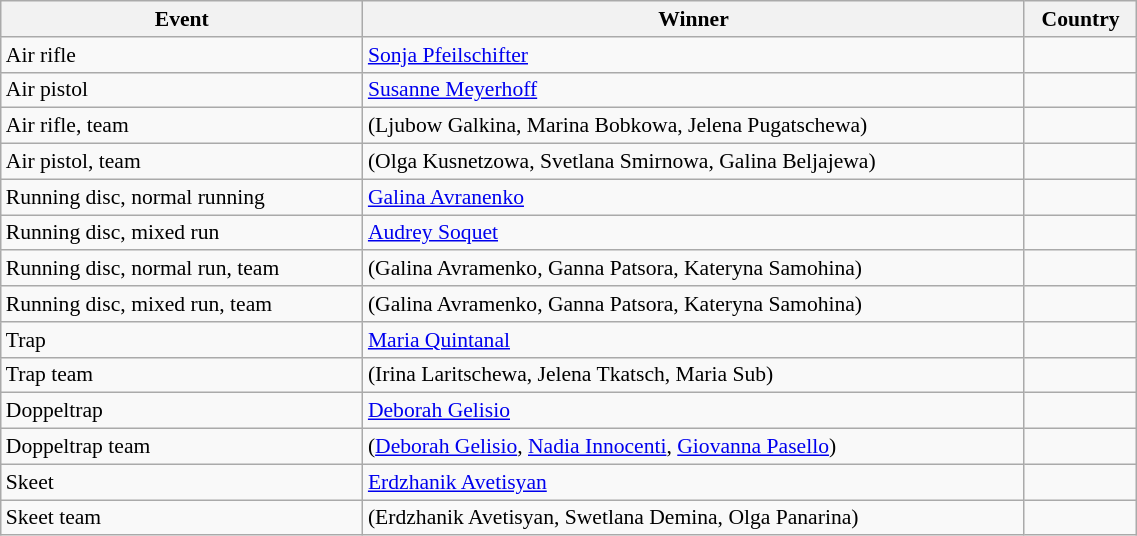<table class="wikitable sortable" width=60% style="font-size:90%; text-align:left;">
<tr>
<th>Event</th>
<th>Winner</th>
<th>Country</th>
</tr>
<tr>
<td>Air rifle</td>
<td><a href='#'>Sonja Pfeilschifter</a></td>
<td></td>
</tr>
<tr>
<td>Air pistol</td>
<td><a href='#'>Susanne Meyerhoff</a></td>
<td></td>
</tr>
<tr>
<td>Air rifle, team</td>
<td>(Ljubow Galkina, Marina Bobkowa, Jelena Pugatschewa)</td>
<td></td>
</tr>
<tr>
<td>Air pistol, team</td>
<td>(Olga Kusnetzowa, Svetlana Smirnowa, Galina Beljajewa)</td>
<td></td>
</tr>
<tr>
<td>Running disc, normal running</td>
<td><a href='#'>Galina Avranenko</a></td>
<td></td>
</tr>
<tr>
<td>Running disc, mixed run</td>
<td><a href='#'>Audrey Soquet</a></td>
<td></td>
</tr>
<tr>
<td>Running disc, normal run, team</td>
<td>(Galina Avramenko, Ganna Patsora, Kateryna Samohina)</td>
<td></td>
</tr>
<tr>
<td>Running disc, mixed run, team</td>
<td>(Galina Avramenko, Ganna Patsora, Kateryna Samohina)</td>
<td></td>
</tr>
<tr>
<td>Trap</td>
<td><a href='#'>Maria Quintanal</a></td>
<td></td>
</tr>
<tr>
<td>Trap team</td>
<td>(Irina Laritschewa, Jelena Tkatsch, Maria Sub)</td>
<td></td>
</tr>
<tr>
<td>Doppeltrap</td>
<td><a href='#'>Deborah Gelisio</a></td>
<td></td>
</tr>
<tr>
<td>Doppeltrap team</td>
<td>(<a href='#'>Deborah Gelisio</a>, <a href='#'>Nadia Innocenti</a>, <a href='#'>Giovanna Pasello</a>)</td>
<td></td>
</tr>
<tr>
<td>Skeet</td>
<td><a href='#'>Erdzhanik Avetisyan</a></td>
<td></td>
</tr>
<tr>
<td>Skeet team</td>
<td>(Erdzhanik Avetisyan, Swetlana Demina, Olga Panarina)</td>
<td></td>
</tr>
</table>
